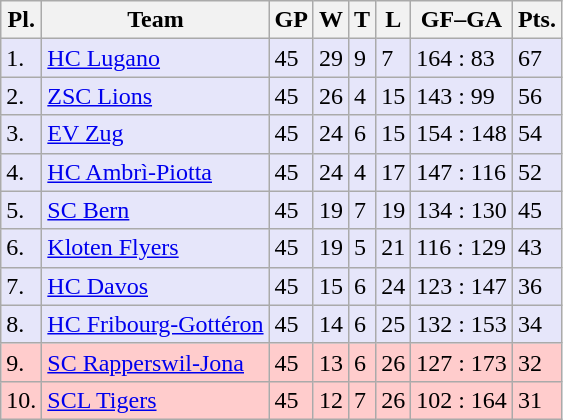<table class="wikitable">
<tr>
<th>Pl.</th>
<th>Team</th>
<th>GP</th>
<th>W</th>
<th>T</th>
<th>L</th>
<th>GF–GA</th>
<th>Pts.</th>
</tr>
<tr bgcolor="#e6e6fa">
<td>1.</td>
<td><a href='#'>HC Lugano</a></td>
<td>45</td>
<td>29</td>
<td>9</td>
<td>7</td>
<td>164 : 83</td>
<td>67</td>
</tr>
<tr bgcolor="#e6e6fa">
<td>2.</td>
<td><a href='#'>ZSC Lions</a></td>
<td>45</td>
<td>26</td>
<td>4</td>
<td>15</td>
<td>143 : 99</td>
<td>56</td>
</tr>
<tr bgcolor="#e6e6fa">
<td>3.</td>
<td><a href='#'>EV Zug</a></td>
<td>45</td>
<td>24</td>
<td>6</td>
<td>15</td>
<td>154 : 148</td>
<td>54</td>
</tr>
<tr bgcolor="#e6e6fa">
<td>4.</td>
<td><a href='#'>HC Ambrì-Piotta</a></td>
<td>45</td>
<td>24</td>
<td>4</td>
<td>17</td>
<td>147 : 116</td>
<td>52</td>
</tr>
<tr bgcolor="#e6e6fa">
<td>5.</td>
<td><a href='#'>SC Bern</a></td>
<td>45</td>
<td>19</td>
<td>7</td>
<td>19</td>
<td>134 : 130</td>
<td>45</td>
</tr>
<tr bgcolor="#e6e6fa">
<td>6.</td>
<td><a href='#'>Kloten Flyers</a></td>
<td>45</td>
<td>19</td>
<td>5</td>
<td>21</td>
<td>116 : 129</td>
<td>43</td>
</tr>
<tr bgcolor="#e6e6fa">
<td>7.</td>
<td><a href='#'>HC Davos</a></td>
<td>45</td>
<td>15</td>
<td>6</td>
<td>24</td>
<td>123 : 147</td>
<td>36</td>
</tr>
<tr bgcolor="#e6e6fa">
<td>8.</td>
<td><a href='#'>HC Fribourg-Gottéron</a></td>
<td>45</td>
<td>14</td>
<td>6</td>
<td>25</td>
<td>132 : 153</td>
<td>34</td>
</tr>
<tr bgcolor="#ffcccc">
<td>9.</td>
<td><a href='#'>SC Rapperswil-Jona</a></td>
<td>45</td>
<td>13</td>
<td>6</td>
<td>26</td>
<td>127 : 173</td>
<td>32</td>
</tr>
<tr bgcolor="#ffcccc">
<td>10.</td>
<td><a href='#'>SCL Tigers</a></td>
<td>45</td>
<td>12</td>
<td>7</td>
<td>26</td>
<td>102 : 164</td>
<td>31</td>
</tr>
</table>
